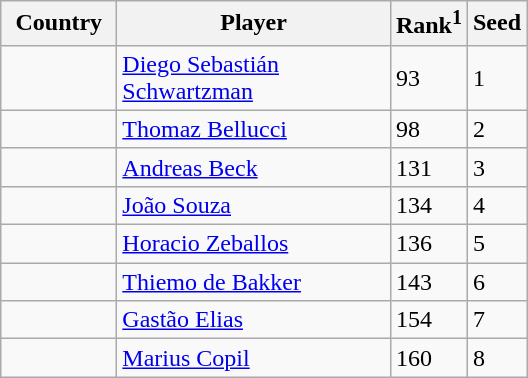<table class="sortable wikitable">
<tr>
<th width="70">Country</th>
<th width="175">Player</th>
<th>Rank<sup>1</sup></th>
<th>Seed</th>
</tr>
<tr>
<td></td>
<td><a href='#'>Diego Sebastián Schwartzman</a></td>
<td>93</td>
<td>1</td>
</tr>
<tr>
<td></td>
<td><a href='#'>Thomaz Bellucci</a></td>
<td>98</td>
<td>2</td>
</tr>
<tr>
<td></td>
<td><a href='#'>Andreas Beck</a></td>
<td>131</td>
<td>3</td>
</tr>
<tr>
<td></td>
<td><a href='#'>João Souza</a></td>
<td>134</td>
<td>4</td>
</tr>
<tr>
<td></td>
<td><a href='#'>Horacio Zeballos</a></td>
<td>136</td>
<td>5</td>
</tr>
<tr>
<td></td>
<td><a href='#'>Thiemo de Bakker</a></td>
<td>143</td>
<td>6</td>
</tr>
<tr>
<td></td>
<td><a href='#'>Gastão Elias</a></td>
<td>154</td>
<td>7</td>
</tr>
<tr>
<td></td>
<td><a href='#'>Marius Copil</a></td>
<td>160</td>
<td>8</td>
</tr>
</table>
